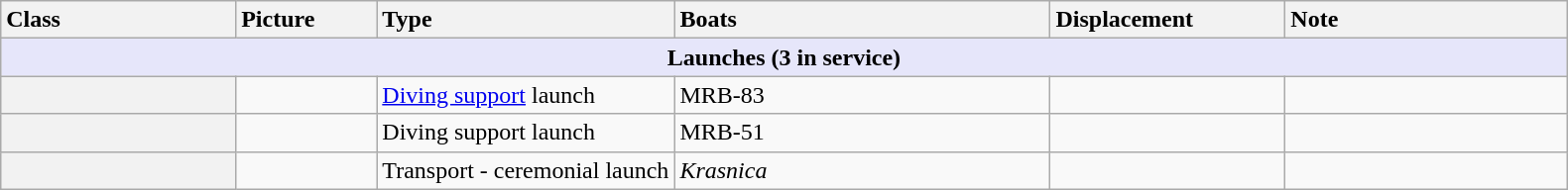<table class="wikitable">
<tr>
<th style="text-align:left; width:15%;">Class</th>
<th style="text-align:left; width:9%;">Picture</th>
<th style="text-align:left; width:19%;">Type</th>
<th style="text-align:left; width:24%;">Boats</th>
<th style="text-align:left; width:15%;">Displacement</th>
<th style="text-align:left; width:20%;">Note</th>
</tr>
<tr>
<th colspan="6" style="background: lavender;">Launches (3 in service)</th>
</tr>
<tr>
<th></th>
<td></td>
<td><a href='#'>Diving support</a> launch</td>
<td>MRB-83</td>
<td></td>
<td></td>
</tr>
<tr>
<th></th>
<td></td>
<td>Diving support launch</td>
<td>MRB-51</td>
<td></td>
<td></td>
</tr>
<tr>
<th></th>
<td></td>
<td>Transport - ceremonial launch</td>
<td><em>Krasnica</em></td>
<td></td>
<td></td>
</tr>
</table>
